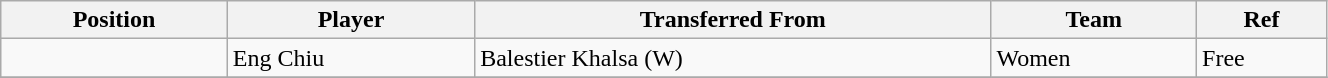<table class="wikitable sortable" style="width:70%; text-align:center; font-size:100%; text-align:left;">
<tr>
<th>Position</th>
<th>Player</th>
<th>Transferred From</th>
<th>Team</th>
<th>Ref</th>
</tr>
<tr>
<td></td>
<td> Eng Chiu</td>
<td> Balestier Khalsa (W)</td>
<td>Women</td>
<td>Free </td>
</tr>
<tr>
</tr>
</table>
